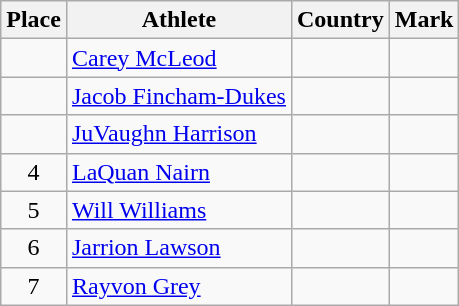<table class="wikitable">
<tr>
<th>Place</th>
<th>Athlete</th>
<th>Country</th>
<th>Mark</th>
</tr>
<tr>
<td align=center></td>
<td><a href='#'>Carey McLeod</a></td>
<td></td>
<td></td>
</tr>
<tr>
<td align=center></td>
<td><a href='#'>Jacob Fincham-Dukes</a></td>
<td></td>
<td></td>
</tr>
<tr>
<td align=center></td>
<td><a href='#'>JuVaughn Harrison</a></td>
<td></td>
<td></td>
</tr>
<tr>
<td align=center>4</td>
<td><a href='#'>LaQuan Nairn</a></td>
<td></td>
<td></td>
</tr>
<tr>
<td align=center>5</td>
<td><a href='#'>Will Williams</a></td>
<td></td>
<td></td>
</tr>
<tr>
<td align=center>6</td>
<td><a href='#'>Jarrion Lawson</a></td>
<td></td>
<td></td>
</tr>
<tr>
<td align=center>7</td>
<td><a href='#'>Rayvon Grey</a></td>
<td></td>
<td></td>
</tr>
</table>
